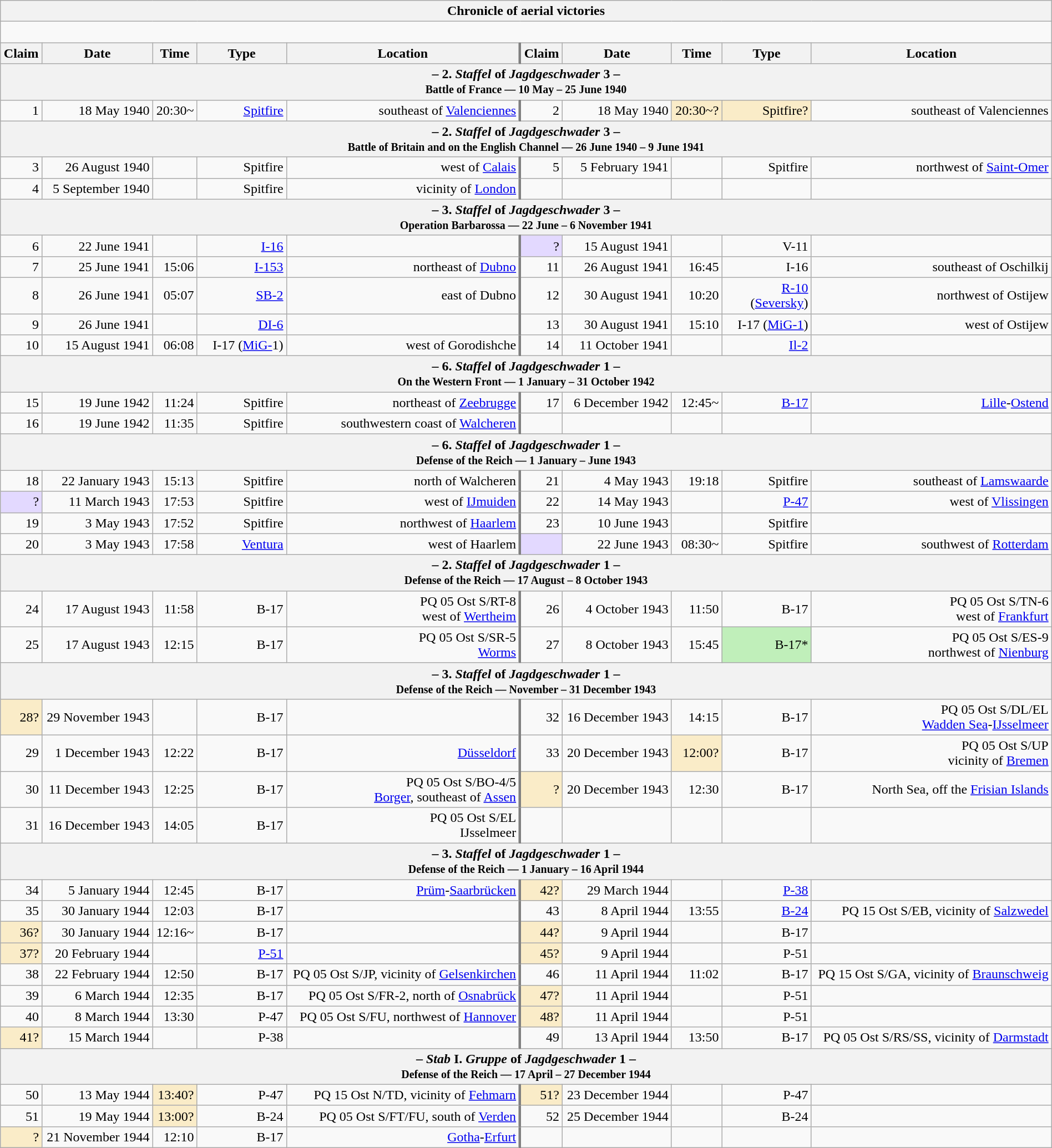<table class="wikitable plainrowheaders collapsible" style="margin-left: auto; margin-right: auto; border: none; text-align:right; width: 100%;">
<tr>
<th colspan="10">Chronicle of aerial victories</th>
</tr>
<tr>
<td colspan="10" style="text-align: left;"><br>

</td>
</tr>
<tr>
<th scope="col">Claim</th>
<th scope="col">Date</th>
<th scope="col">Time</th>
<th scope="col" width="100px">Type</th>
<th scope="col">Location</th>
<th scope="col" style="border-left: 3px solid grey;">Claim</th>
<th scope="col">Date</th>
<th scope="col">Time</th>
<th scope="col" width="100px">Type</th>
<th scope="col">Location</th>
</tr>
<tr>
<th colspan="10">– 2. <em>Staffel</em> of <em>Jagdgeschwader</em> 3 –<br><small>Battle of France — 10 May – 25 June 1940</small></th>
</tr>
<tr>
<td>1</td>
<td>18 May 1940</td>
<td>20:30~</td>
<td><a href='#'>Spitfire</a></td>
<td>southeast of <a href='#'>Valenciennes</a></td>
<td style="border-left: 3px solid grey;">2</td>
<td>18 May 1940</td>
<td style="background:#faecc8">20:30~?</td>
<td style="background:#faecc8">Spitfire?</td>
<td>southeast of Valenciennes</td>
</tr>
<tr>
<th colspan="10">– 2. <em>Staffel</em> of <em>Jagdgeschwader</em> 3 –<br><small>Battle of Britain and on the English Channel — 26 June 1940 – 9 June 1941</small></th>
</tr>
<tr>
<td>3</td>
<td>26 August 1940</td>
<td></td>
<td>Spitfire</td>
<td>west of <a href='#'>Calais</a></td>
<td style="border-left: 3px solid grey;">5</td>
<td>5 February 1941</td>
<td></td>
<td>Spitfire</td>
<td>northwest of <a href='#'>Saint-Omer</a></td>
</tr>
<tr>
<td>4</td>
<td>5 September 1940</td>
<td></td>
<td>Spitfire</td>
<td>vicinity of <a href='#'>London</a></td>
<td style="border-left: 3px solid grey;"></td>
<td></td>
<td></td>
<td></td>
<td></td>
</tr>
<tr>
<th colspan="10">– 3. <em>Staffel</em> of <em>Jagdgeschwader</em> 3 –<br><small>Operation Barbarossa — 22 June – 6 November 1941</small></th>
</tr>
<tr>
<td>6</td>
<td>22 June 1941</td>
<td></td>
<td><a href='#'>I-16</a></td>
<td></td>
<td style="border-left: 3px solid grey; background:#e3d9ff;">?</td>
<td>15 August 1941</td>
<td></td>
<td>V-11</td>
<td></td>
</tr>
<tr>
<td>7</td>
<td>25 June 1941</td>
<td>15:06</td>
<td><a href='#'>I-153</a></td>
<td> northeast of <a href='#'>Dubno</a></td>
<td style="border-left: 3px solid grey;">11</td>
<td>26 August 1941</td>
<td>16:45</td>
<td>I-16</td>
<td>southeast of Oschilkij</td>
</tr>
<tr>
<td>8</td>
<td>26 June 1941</td>
<td>05:07</td>
<td><a href='#'>SB-2</a></td>
<td> east of Dubno</td>
<td style="border-left: 3px solid grey;">12</td>
<td>30 August 1941</td>
<td>10:20</td>
<td><a href='#'>R-10</a> (<a href='#'>Seversky</a>)</td>
<td>northwest of Ostijew</td>
</tr>
<tr>
<td>9</td>
<td>26 June 1941</td>
<td></td>
<td><a href='#'>DI-6</a></td>
<td></td>
<td style="border-left: 3px solid grey;">13</td>
<td>30 August 1941</td>
<td>15:10</td>
<td>I-17 (<a href='#'>MiG-1</a>)</td>
<td>west of Ostijew</td>
</tr>
<tr>
<td>10</td>
<td>15 August 1941</td>
<td>06:08</td>
<td>I-17 (<a href='#'>MiG-</a>1)</td>
<td> west of Gorodishche</td>
<td style="border-left: 3px solid grey;">14</td>
<td>11 October 1941</td>
<td></td>
<td><a href='#'>Il-2</a></td>
<td></td>
</tr>
<tr>
<th colspan="10">– 6. <em>Staffel</em> of <em>Jagdgeschwader</em> 1 –<br><small>On the Western Front — 1 January – 31 October 1942</small></th>
</tr>
<tr>
<td>15</td>
<td>19 June 1942</td>
<td>11:24</td>
<td>Spitfire</td>
<td> northeast of <a href='#'>Zeebrugge</a></td>
<td style="border-left: 3px solid grey;">17</td>
<td>6 December 1942</td>
<td>12:45~</td>
<td><a href='#'>B-17</a></td>
<td><a href='#'>Lille</a>-<a href='#'>Ostend</a></td>
</tr>
<tr>
<td>16</td>
<td>19 June 1942</td>
<td>11:35</td>
<td>Spitfire</td>
<td>southwestern coast of <a href='#'>Walcheren</a></td>
<td style="border-left: 3px solid grey;"></td>
<td></td>
<td></td>
<td></td>
<td></td>
</tr>
<tr>
<th colspan="10">– 6. <em>Staffel</em> of <em>Jagdgeschwader</em> 1 –<br><small>Defense of the Reich — 1 January – June 1943</small></th>
</tr>
<tr>
<td>18</td>
<td>22 January 1943</td>
<td>15:13</td>
<td>Spitfire</td>
<td> north of Walcheren</td>
<td style="border-left: 3px solid grey;">21</td>
<td>4 May 1943</td>
<td>19:18</td>
<td>Spitfire</td>
<td>southeast of <a href='#'>Lamswaarde</a></td>
</tr>
<tr>
<td style="background:#e3d9ff;">?</td>
<td>11 March 1943</td>
<td>17:53</td>
<td>Spitfire</td>
<td> west of <a href='#'>IJmuiden</a></td>
<td style="border-left: 3px solid grey;">22</td>
<td>14 May 1943</td>
<td></td>
<td><a href='#'>P-47</a></td>
<td> west of <a href='#'>Vlissingen</a></td>
</tr>
<tr>
<td>19</td>
<td>3 May 1943</td>
<td>17:52</td>
<td>Spitfire</td>
<td> northwest of <a href='#'>Haarlem</a></td>
<td style="border-left: 3px solid grey;">23</td>
<td>10 June 1943</td>
<td></td>
<td>Spitfire</td>
<td></td>
</tr>
<tr>
<td>20</td>
<td>3 May 1943</td>
<td>17:58</td>
<td><a href='#'>Ventura</a></td>
<td> west of Haarlem</td>
<td style="border-left: 3px solid grey; background:#e3d9ff;"></td>
<td>22 June 1943</td>
<td>08:30~</td>
<td>Spitfire</td>
<td>southwest of <a href='#'>Rotterdam</a></td>
</tr>
<tr>
<th colspan="10">– 2. <em>Staffel</em> of <em>Jagdgeschwader</em> 1 –<br><small>Defense of the Reich — 17 August – 8 October 1943</small></th>
</tr>
<tr>
<td>24</td>
<td>17 August 1943</td>
<td>11:58</td>
<td>B-17</td>
<td>PQ 05 Ost S/RT-8<br>west of <a href='#'>Wertheim</a></td>
<td style="border-left: 3px solid grey;">26</td>
<td>4 October 1943</td>
<td>11:50</td>
<td>B-17</td>
<td>PQ 05 Ost S/TN-6<br>west of <a href='#'>Frankfurt</a></td>
</tr>
<tr>
<td>25</td>
<td>17 August 1943</td>
<td>12:15</td>
<td>B-17</td>
<td>PQ 05 Ost S/SR-5<br><a href='#'>Worms</a></td>
<td style="border-left: 3px solid grey;">27</td>
<td>8 October 1943</td>
<td>15:45</td>
<td style="background:#C0EFBA">B-17*</td>
<td>PQ 05 Ost S/ES-9<br> northwest of <a href='#'>Nienburg</a></td>
</tr>
<tr>
<th colspan="10">– 3. <em>Staffel</em> of <em>Jagdgeschwader</em> 1 –<br><small>Defense of the Reich — November – 31 December 1943</small></th>
</tr>
<tr>
<td style="background:#faecc8">28?</td>
<td>29 November 1943</td>
<td></td>
<td>B-17</td>
<td></td>
<td style="border-left: 3px solid grey;">32</td>
<td>16 December 1943</td>
<td>14:15</td>
<td>B-17</td>
<td>PQ 05 Ost S/DL/EL<br><a href='#'>Wadden Sea</a>-<a href='#'>IJsselmeer</a></td>
</tr>
<tr>
<td>29</td>
<td>1 December 1943</td>
<td>12:22</td>
<td>B-17</td>
<td><a href='#'>Düsseldorf</a></td>
<td style="border-left: 3px solid grey;">33</td>
<td>20 December 1943</td>
<td style="background:#faecc8">12:00?</td>
<td>B-17</td>
<td>PQ 05 Ost S/UP<br>vicinity of <a href='#'>Bremen</a></td>
</tr>
<tr>
<td>30</td>
<td>11 December 1943</td>
<td>12:25</td>
<td>B-17</td>
<td>PQ 05 Ost S/BO-4/5<br><a href='#'>Borger</a>, southeast of <a href='#'>Assen</a></td>
<td style="border-left: 3px solid grey; background:#faecc8">?</td>
<td>20 December 1943</td>
<td>12:30</td>
<td>B-17</td>
<td>North Sea, off the <a href='#'>Frisian Islands</a></td>
</tr>
<tr>
<td>31</td>
<td>16 December 1943</td>
<td>14:05</td>
<td>B-17</td>
<td>PQ 05 Ost S/EL<br>IJsselmeer</td>
<td style="border-left: 3px solid grey;"></td>
<td></td>
<td></td>
<td></td>
<td></td>
</tr>
<tr>
<th colspan="10">– 3. <em>Staffel</em> of <em>Jagdgeschwader</em> 1 –<br><small>Defense of the Reich — 1 January – 16 April 1944</small></th>
</tr>
<tr>
<td>34</td>
<td>5 January 1944</td>
<td>12:45</td>
<td>B-17</td>
<td><a href='#'>Prüm</a>-<a href='#'>Saarbrücken</a></td>
<td style="border-left: 3px solid grey; background:#faecc8">42?</td>
<td>29 March 1944</td>
<td></td>
<td><a href='#'>P-38</a></td>
<td></td>
</tr>
<tr>
<td>35</td>
<td>30 January 1944</td>
<td>12:03</td>
<td>B-17</td>
<td></td>
<td style="border-left: 3px solid grey;">43</td>
<td>8 April 1944</td>
<td>13:55</td>
<td><a href='#'>B-24</a></td>
<td>PQ 15 Ost S/EB, vicinity of <a href='#'>Salzwedel</a></td>
</tr>
<tr>
<td style="background:#faecc8">36?</td>
<td>30 January 1944</td>
<td>12:16~</td>
<td>B-17</td>
<td></td>
<td style="border-left: 3px solid grey; background:#faecc8">44?</td>
<td>9 April 1944</td>
<td></td>
<td>B-17</td>
<td></td>
</tr>
<tr>
<td style="background:#faecc8">37?</td>
<td>20 February 1944</td>
<td></td>
<td><a href='#'>P-51</a></td>
<td></td>
<td style="border-left: 3px solid grey; background:#faecc8">45?</td>
<td>9 April 1944</td>
<td></td>
<td>P-51</td>
<td></td>
</tr>
<tr>
<td>38</td>
<td>22 February 1944</td>
<td>12:50</td>
<td>B-17</td>
<td>PQ 05 Ost S/JP, vicinity of <a href='#'>Gelsenkirchen</a></td>
<td style="border-left: 3px solid grey;">46</td>
<td>11 April 1944</td>
<td>11:02</td>
<td>B-17</td>
<td>PQ 15 Ost S/GA, vicinity of <a href='#'>Braunschweig</a></td>
</tr>
<tr>
<td>39</td>
<td>6 March 1944</td>
<td>12:35</td>
<td>B-17</td>
<td>PQ 05 Ost S/FR-2, north of <a href='#'>Osnabrück</a></td>
<td style="border-left: 3px solid grey; background:#faecc8">47?</td>
<td>11 April 1944</td>
<td></td>
<td>P-51</td>
<td></td>
</tr>
<tr>
<td>40</td>
<td>8 March 1944</td>
<td>13:30</td>
<td>P-47</td>
<td>PQ 05 Ost S/FU, northwest of <a href='#'>Hannover</a></td>
<td style="border-left: 3px solid grey; background:#faecc8">48?</td>
<td>11 April 1944</td>
<td></td>
<td>P-51</td>
<td></td>
</tr>
<tr>
<td style="background:#faecc8">41?</td>
<td>15 March 1944</td>
<td></td>
<td>P-38</td>
<td></td>
<td style="border-left: 3px solid grey;">49</td>
<td>13 April 1944</td>
<td>13:50</td>
<td>B-17</td>
<td>PQ 05 Ost S/RS/SS, vicinity of <a href='#'>Darmstadt</a></td>
</tr>
<tr>
<th colspan="10">– <em>Stab</em> I. <em>Gruppe</em> of <em>Jagdgeschwader</em> 1 –<br><small>Defense of the Reich — 17 April – 27 December 1944</small></th>
</tr>
<tr>
<td>50</td>
<td>13 May 1944</td>
<td style="background:#faecc8">13:40?</td>
<td>P-47</td>
<td>PQ 15 Ost N/TD, vicinity of <a href='#'>Fehmarn</a></td>
<td style="border-left: 3px solid grey; background:#faecc8">51?</td>
<td>23 December 1944</td>
<td></td>
<td>P-47</td>
<td></td>
</tr>
<tr>
<td>51</td>
<td>19 May 1944</td>
<td style="background:#faecc8">13:00?</td>
<td>B-24</td>
<td>PQ 05 Ost S/FT/FU, south of <a href='#'>Verden</a></td>
<td style="border-left: 3px solid grey;">52</td>
<td>25 December 1944</td>
<td></td>
<td>B-24</td>
<td></td>
</tr>
<tr>
<td style="background:#faecc8">?</td>
<td>21 November 1944</td>
<td>12:10</td>
<td>B-17</td>
<td><a href='#'>Gotha</a>-<a href='#'>Erfurt</a></td>
<td style="border-left: 3px solid grey;"></td>
<td></td>
<td></td>
<td></td>
<td></td>
</tr>
</table>
